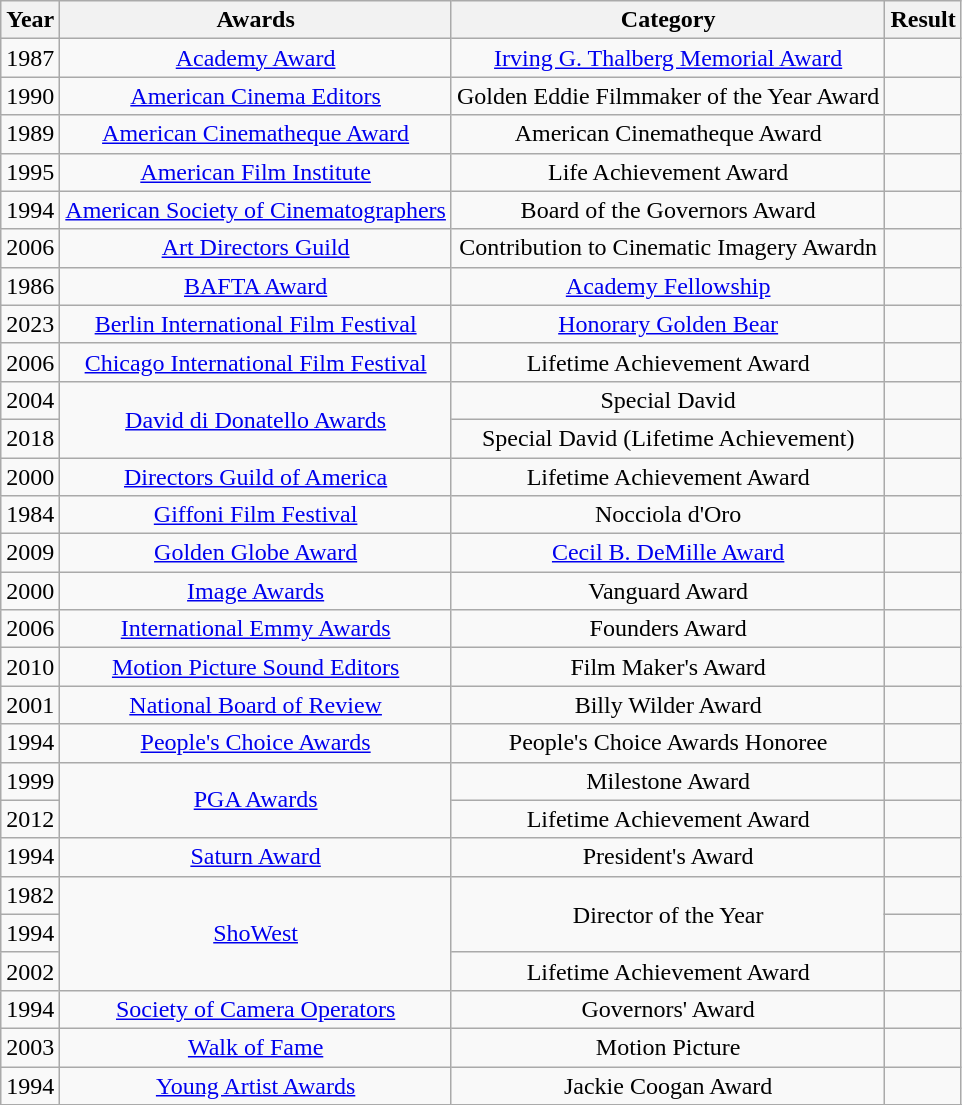<table class="wikitable">
<tr>
<th>Year</th>
<th>Awards</th>
<th>Category</th>
<th>Result</th>
</tr>
<tr>
<td style="text-align:center;">1987</td>
<td style="text-align:center;"><a href='#'>Academy Award</a></td>
<td style="text-align:center;"><a href='#'>Irving G. Thalberg Memorial Award</a></td>
<td></td>
</tr>
<tr>
<td style="text-align:center;">1990</td>
<td style="text-align:center;"><a href='#'>American Cinema Editors</a></td>
<td style="text-align:center;">Golden Eddie Filmmaker of the Year Award</td>
<td></td>
</tr>
<tr>
<td style="text-align:center;">1989</td>
<td style="text-align:center;"><a href='#'>American Cinematheque Award</a></td>
<td style="text-align:center;">American Cinematheque Award</td>
<td></td>
</tr>
<tr>
<td style="text-align:center;">1995</td>
<td style="text-align:center;"><a href='#'>American Film Institute</a></td>
<td style="text-align:center;">Life Achievement Award</td>
<td></td>
</tr>
<tr>
<td style="text-align:center;">1994</td>
<td style="text-align:center;"><a href='#'>American Society of Cinematographers</a></td>
<td style="text-align:center;">Board of the Governors Award</td>
<td></td>
</tr>
<tr>
<td style="text-align:center;">2006</td>
<td style="text-align:center;"><a href='#'>Art Directors Guild</a></td>
<td style="text-align:center;">Contribution to Cinematic Imagery Awardn</td>
<td></td>
</tr>
<tr>
<td style="text-align:center;">1986</td>
<td style="text-align:center;"><a href='#'>BAFTA Award</a></td>
<td style="text-align:center;"><a href='#'>Academy Fellowship</a></td>
<td></td>
</tr>
<tr>
<td style="text-align:center;">2023</td>
<td style="text-align:center;"><a href='#'>Berlin International Film Festival</a></td>
<td style="text-align:center;"><a href='#'>Honorary Golden Bear</a></td>
<td></td>
</tr>
<tr>
<td style="text-align:center;">2006</td>
<td style="text-align:center;"><a href='#'>Chicago International Film Festival</a></td>
<td style="text-align:center;">Lifetime Achievement Award</td>
<td></td>
</tr>
<tr>
<td style="text-align:center;">2004</td>
<td style="text-align:center;"  rowspan="2"><a href='#'>David di Donatello Awards</a></td>
<td style="text-align:center;">Special David</td>
<td></td>
</tr>
<tr>
<td style="text-align:center;">2018</td>
<td style="text-align:center;">Special David (Lifetime Achievement)</td>
<td></td>
</tr>
<tr>
<td style="text-align:center;">2000</td>
<td style="text-align:center;"><a href='#'>Directors Guild of America</a></td>
<td style="text-align:center;">Lifetime Achievement Award</td>
<td></td>
</tr>
<tr>
<td style="text-align:center;">1984</td>
<td style="text-align:center;"><a href='#'>Giffoni Film Festival</a></td>
<td style="text-align:center;">Nocciola d'Oro</td>
<td></td>
</tr>
<tr>
<td style="text-align:center;">2009</td>
<td style="text-align:center;"><a href='#'>Golden Globe Award</a></td>
<td style="text-align:center;"><a href='#'>Cecil B. DeMille Award</a></td>
<td></td>
</tr>
<tr>
<td style="text-align:center;">2000</td>
<td style="text-align:center;"><a href='#'>Image Awards</a></td>
<td style="text-align:center;">Vanguard Award</td>
<td></td>
</tr>
<tr>
<td style="text-align:center;">2006</td>
<td style="text-align:center;"><a href='#'>International Emmy Awards</a></td>
<td style="text-align:center;">Founders Award</td>
<td></td>
</tr>
<tr>
<td style="text-align:center;">2010</td>
<td style="text-align:center;"><a href='#'>Motion Picture Sound Editors</a></td>
<td style="text-align:center;">Film Maker's Award</td>
<td></td>
</tr>
<tr>
<td style="text-align:center;">2001</td>
<td style="text-align:center;"><a href='#'>National Board of Review</a></td>
<td style="text-align:center;">Billy Wilder Award</td>
<td></td>
</tr>
<tr>
<td style="text-align:center;">1994</td>
<td style="text-align:center;"><a href='#'>People's Choice Awards</a></td>
<td style="text-align:center;">People's Choice Awards Honoree</td>
<td></td>
</tr>
<tr>
<td style="text-align:center;">1999</td>
<td style="text-align:center;" rowspan="2"><a href='#'>PGA Awards</a></td>
<td style="text-align:center;">Milestone Award</td>
<td></td>
</tr>
<tr>
<td style="text-align:center;">2012</td>
<td style="text-align:center;">Lifetime Achievement Award</td>
<td></td>
</tr>
<tr>
<td style="text-align:center;">1994</td>
<td style="text-align:center;"><a href='#'>Saturn Award</a></td>
<td style="text-align:center;">President's Award</td>
<td></td>
</tr>
<tr>
<td style="text-align:center;">1982</td>
<td style="text-align:center;" rowspan="3"><a href='#'>ShoWest</a></td>
<td style="text-align:center;" rowspan="2">Director of the Year</td>
<td></td>
</tr>
<tr>
<td style="text-align:center;">1994</td>
<td></td>
</tr>
<tr>
<td style="text-align:center;">2002</td>
<td style="text-align:center;">Lifetime Achievement Award</td>
<td></td>
</tr>
<tr>
<td style="text-align:center;">1994</td>
<td style="text-align:center;"><a href='#'>Society of Camera Operators</a></td>
<td style="text-align:center;">Governors' Award</td>
<td></td>
</tr>
<tr>
<td style="text-align:center;">2003</td>
<td style="text-align:center;"><a href='#'>Walk of Fame</a></td>
<td style="text-align:center;">Motion Picture</td>
<td></td>
</tr>
<tr>
<td style="text-align:center;">1994</td>
<td style="text-align:center;"><a href='#'>Young Artist Awards</a></td>
<td style="text-align:center;">Jackie Coogan Award</td>
<td></td>
</tr>
<tr>
</tr>
</table>
